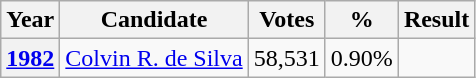<table class="wikitable">
<tr>
<th>Year</th>
<th>Candidate</th>
<th>Votes</th>
<th>%</th>
<th>Result</th>
</tr>
<tr style="text-align:center;">
<th><a href='#'>1982</a></th>
<td><a href='#'>Colvin R. de Silva</a></td>
<td>58,531</td>
<td>0.90%</td>
<td></td>
</tr>
</table>
